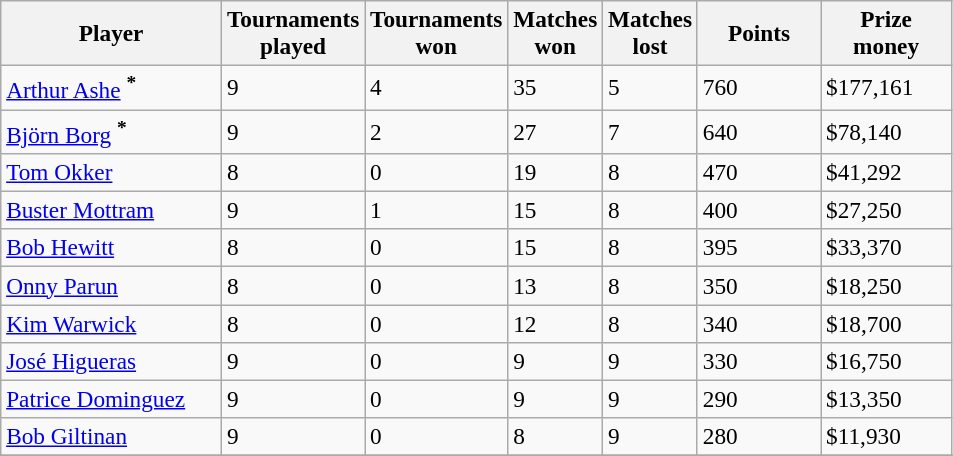<table class="sortable wikitable" style=font-size:97%>
<tr>
<th width=140>Player</th>
<th width=70>Tournaments played</th>
<th width=70>Tournaments won</th>
<th width=35>Matches won</th>
<th width=35>Matches lost</th>
<th width=75>Points</th>
<th width=80>Prize money</th>
</tr>
<tr>
<td> <a href='#'>Arthur Ashe</a> <sup><strong>*</strong></sup></td>
<td>9</td>
<td>4</td>
<td>35</td>
<td>5</td>
<td>760</td>
<td>$177,161</td>
</tr>
<tr>
<td> <a href='#'>Björn Borg</a> <sup><strong>*</strong></sup></td>
<td>9</td>
<td>2</td>
<td>27</td>
<td>7</td>
<td>640</td>
<td>$78,140</td>
</tr>
<tr>
<td> <a href='#'>Tom Okker</a></td>
<td>8</td>
<td>0</td>
<td>19</td>
<td>8</td>
<td>470</td>
<td>$41,292</td>
</tr>
<tr>
<td> <a href='#'>Buster Mottram</a></td>
<td>9</td>
<td>1</td>
<td>15</td>
<td>8</td>
<td>400</td>
<td>$27,250</td>
</tr>
<tr>
<td> <a href='#'>Bob Hewitt</a></td>
<td>8</td>
<td>0</td>
<td>15</td>
<td>8</td>
<td>395</td>
<td>$33,370</td>
</tr>
<tr>
<td> <a href='#'>Onny Parun</a></td>
<td>8</td>
<td>0</td>
<td>13</td>
<td>8</td>
<td>350</td>
<td>$18,250</td>
</tr>
<tr>
<td> <a href='#'>Kim Warwick</a></td>
<td>8</td>
<td>0</td>
<td>12</td>
<td>8</td>
<td>340</td>
<td>$18,700</td>
</tr>
<tr>
<td> <a href='#'>José Higueras</a></td>
<td>9</td>
<td>0</td>
<td>9</td>
<td>9</td>
<td>330</td>
<td>$16,750</td>
</tr>
<tr>
<td> <a href='#'>Patrice Dominguez</a></td>
<td>9</td>
<td>0</td>
<td>9</td>
<td>9</td>
<td>290</td>
<td>$13,350</td>
</tr>
<tr>
<td> <a href='#'>Bob Giltinan</a></td>
<td>9</td>
<td>0</td>
<td>8</td>
<td>9</td>
<td>280</td>
<td>$11,930</td>
</tr>
<tr>
</tr>
</table>
